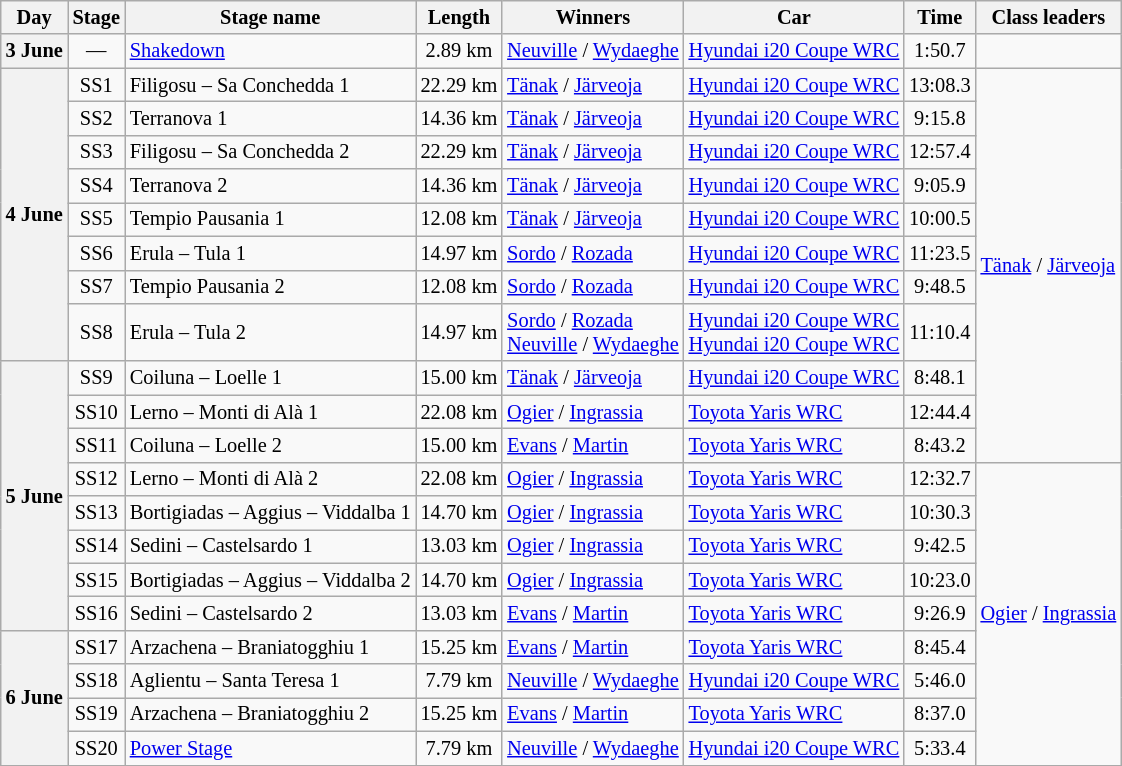<table class="wikitable" style="font-size: 85%;">
<tr>
<th>Day</th>
<th>Stage</th>
<th>Stage name</th>
<th>Length</th>
<th>Winners</th>
<th>Car</th>
<th>Time</th>
<th>Class leaders</th>
</tr>
<tr>
<th>3 June</th>
<td align="center">—</td>
<td><a href='#'>Shakedown</a></td>
<td align="center">2.89 km</td>
<td><a href='#'>Neuville</a> / <a href='#'>Wydaeghe</a></td>
<td><a href='#'>Hyundai i20 Coupe WRC</a></td>
<td align="center">1:50.7</td>
<td></td>
</tr>
<tr>
<th rowspan="8">4 June</th>
<td align="center">SS1</td>
<td>Filigosu – Sa Conchedda 1</td>
<td align="center">22.29 km</td>
<td><a href='#'>Tänak</a> / <a href='#'>Järveoja</a></td>
<td><a href='#'>Hyundai i20 Coupe WRC</a></td>
<td align="center">13:08.3</td>
<td rowspan="11"><a href='#'>Tänak</a> / <a href='#'>Järveoja</a></td>
</tr>
<tr>
<td align="center">SS2</td>
<td>Terranova 1</td>
<td align="center">14.36 km</td>
<td><a href='#'>Tänak</a> / <a href='#'>Järveoja</a></td>
<td><a href='#'>Hyundai i20 Coupe WRC</a></td>
<td align="center">9:15.8</td>
</tr>
<tr>
<td align="center">SS3</td>
<td>Filigosu – Sa Conchedda 2</td>
<td align="center">22.29 km</td>
<td><a href='#'>Tänak</a> / <a href='#'>Järveoja</a></td>
<td><a href='#'>Hyundai i20 Coupe WRC</a></td>
<td align="center">12:57.4</td>
</tr>
<tr>
<td align="center">SS4</td>
<td>Terranova 2</td>
<td align="center">14.36 km</td>
<td><a href='#'>Tänak</a> / <a href='#'>Järveoja</a></td>
<td><a href='#'>Hyundai i20 Coupe WRC</a></td>
<td align="center">9:05.9</td>
</tr>
<tr>
<td align="center">SS5</td>
<td>Tempio Pausania 1</td>
<td align="center">12.08 km</td>
<td><a href='#'>Tänak</a> / <a href='#'>Järveoja</a></td>
<td><a href='#'>Hyundai i20 Coupe WRC</a></td>
<td align="center">10:00.5</td>
</tr>
<tr>
<td align="center">SS6</td>
<td>Erula – Tula 1</td>
<td align="center">14.97 km</td>
<td><a href='#'>Sordo</a> / <a href='#'>Rozada</a></td>
<td><a href='#'>Hyundai i20 Coupe WRC</a></td>
<td align="center">11:23.5</td>
</tr>
<tr>
<td align="center">SS7</td>
<td>Tempio Pausania 2</td>
<td align="center">12.08 km</td>
<td><a href='#'>Sordo</a> / <a href='#'>Rozada</a></td>
<td><a href='#'>Hyundai i20 Coupe WRC</a></td>
<td align="center">9:48.5</td>
</tr>
<tr>
<td align="center">SS8</td>
<td>Erula – Tula 2</td>
<td align="center">14.97 km</td>
<td><a href='#'>Sordo</a> / <a href='#'>Rozada</a><br><a href='#'>Neuville</a> / <a href='#'>Wydaeghe</a></td>
<td><a href='#'>Hyundai i20 Coupe WRC</a><br><a href='#'>Hyundai i20 Coupe WRC</a></td>
<td align="center">11:10.4</td>
</tr>
<tr>
<th rowspan="8">5 June</th>
<td align="center">SS9</td>
<td>Coiluna – Loelle 1</td>
<td align="center">15.00 km</td>
<td><a href='#'>Tänak</a> / <a href='#'>Järveoja</a></td>
<td><a href='#'>Hyundai i20 Coupe WRC</a></td>
<td align="center">8:48.1</td>
</tr>
<tr>
<td align="center">SS10</td>
<td>Lerno – Monti di Alà 1</td>
<td align="center">22.08 km</td>
<td><a href='#'>Ogier</a> / <a href='#'>Ingrassia</a></td>
<td><a href='#'>Toyota Yaris WRC</a></td>
<td align="center">12:44.4</td>
</tr>
<tr>
<td align="center">SS11</td>
<td>Coiluna – Loelle 2</td>
<td align="center">15.00 km</td>
<td><a href='#'>Evans</a> / <a href='#'>Martin</a></td>
<td><a href='#'>Toyota Yaris WRC</a></td>
<td align="center">8:43.2</td>
</tr>
<tr>
<td align="center">SS12</td>
<td>Lerno – Monti di Alà 2</td>
<td align="center">22.08 km</td>
<td><a href='#'>Ogier</a> / <a href='#'>Ingrassia</a></td>
<td><a href='#'>Toyota Yaris WRC</a></td>
<td align="center">12:32.7</td>
<td rowspan="9"><a href='#'>Ogier</a> / <a href='#'>Ingrassia</a></td>
</tr>
<tr>
<td align="center">SS13</td>
<td>Bortigiadas – Aggius – Viddalba 1</td>
<td align="center">14.70 km</td>
<td><a href='#'>Ogier</a> / <a href='#'>Ingrassia</a></td>
<td><a href='#'>Toyota Yaris WRC</a></td>
<td align="center">10:30.3</td>
</tr>
<tr>
<td align="center">SS14</td>
<td>Sedini – Castelsardo 1</td>
<td align="center">13.03 km</td>
<td><a href='#'>Ogier</a> / <a href='#'>Ingrassia</a></td>
<td><a href='#'>Toyota Yaris WRC</a></td>
<td align="center">9:42.5</td>
</tr>
<tr>
<td align="center">SS15</td>
<td>Bortigiadas – Aggius – Viddalba 2</td>
<td align="center">14.70 km</td>
<td><a href='#'>Ogier</a> / <a href='#'>Ingrassia</a></td>
<td><a href='#'>Toyota Yaris WRC</a></td>
<td align="center">10:23.0</td>
</tr>
<tr>
<td align="center">SS16</td>
<td>Sedini – Castelsardo 2</td>
<td align="center">13.03 km</td>
<td><a href='#'>Evans</a> / <a href='#'>Martin</a></td>
<td><a href='#'>Toyota Yaris WRC</a></td>
<td align="center">9:26.9</td>
</tr>
<tr>
<th rowspan="4">6 June</th>
<td align="center">SS17</td>
<td>Arzachena – Braniatogghiu 1</td>
<td align="center">15.25 km</td>
<td><a href='#'>Evans</a> / <a href='#'>Martin</a></td>
<td><a href='#'>Toyota Yaris WRC</a></td>
<td align="center">8:45.4</td>
</tr>
<tr>
<td align="center">SS18</td>
<td>Aglientu – Santa Teresa 1</td>
<td align="center">7.79 km</td>
<td><a href='#'>Neuville</a> / <a href='#'>Wydaeghe</a></td>
<td><a href='#'>Hyundai i20 Coupe WRC</a></td>
<td align="center">5:46.0</td>
</tr>
<tr>
<td align="center">SS19</td>
<td>Arzachena – Braniatogghiu 2</td>
<td align="center">15.25 km</td>
<td><a href='#'>Evans</a> / <a href='#'>Martin</a></td>
<td><a href='#'>Toyota Yaris WRC</a></td>
<td align="center">8:37.0</td>
</tr>
<tr>
<td align="center">SS20</td>
<td><a href='#'>Power Stage</a></td>
<td align="center">7.79 km</td>
<td><a href='#'>Neuville</a> / <a href='#'>Wydaeghe</a></td>
<td><a href='#'>Hyundai i20 Coupe WRC</a></td>
<td align="center">5:33.4</td>
</tr>
<tr>
</tr>
</table>
